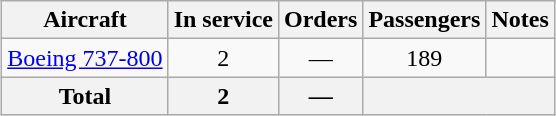<table class="wikitable" style="border-collapse:collapse;text-align:center;margin:auto;">
<tr>
<th>Aircraft</th>
<th>In service</th>
<th>Orders</th>
<th>Passengers</th>
<th>Notes</th>
</tr>
<tr>
<td><a href='#'>Boeing 737-800</a></td>
<td>2</td>
<td>—</td>
<td>189</td>
<td></td>
</tr>
<tr>
<th>Total</th>
<th>2</th>
<th>—</th>
<th colspan="2"></th>
</tr>
</table>
